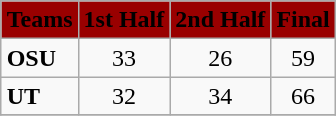<table class="wikitable" align=right>
<tr bgcolor=#990000 align=center>
<td colspan=1><span><strong>Teams</strong></span></td>
<td colspan=1><span><strong>1st Half</strong></span></td>
<td colspan=1><span><strong>2nd Half</strong></span></td>
<td colspan=1><span><strong>Final</strong></span></td>
</tr>
<tr>
<td><strong>OSU</strong></td>
<td align=center>33</td>
<td align=center>26</td>
<td align=center>59</td>
</tr>
<tr>
<td><strong>UT</strong></td>
<td align=center>32</td>
<td align=center>34</td>
<td align=center>66</td>
</tr>
<tr>
</tr>
</table>
